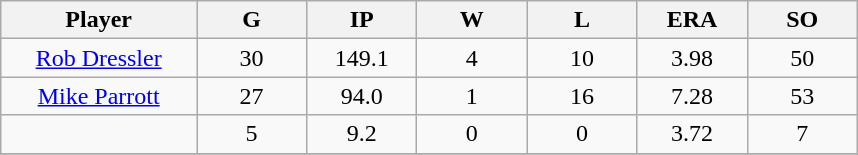<table class="wikitable sortable">
<tr>
<th bgcolor="#DDDDFF" width="16%">Player</th>
<th bgcolor="#DDDDFF" width="9%">G</th>
<th bgcolor="#DDDDFF" width="9%">IP</th>
<th bgcolor="#DDDDFF" width="9%">W</th>
<th bgcolor="#DDDDFF" width="9%">L</th>
<th bgcolor="#DDDDFF" width="9%">ERA</th>
<th bgcolor="#DDDDFF" width="9%">SO</th>
</tr>
<tr align="center">
<td><a href='#'>Rob Dressler</a></td>
<td>30</td>
<td>149.1</td>
<td>4</td>
<td>10</td>
<td>3.98</td>
<td>50</td>
</tr>
<tr align=center>
<td><a href='#'>Mike Parrott</a></td>
<td>27</td>
<td>94.0</td>
<td>1</td>
<td>16</td>
<td>7.28</td>
<td>53</td>
</tr>
<tr align=center>
<td></td>
<td>5</td>
<td>9.2</td>
<td>0</td>
<td>0</td>
<td>3.72</td>
<td>7</td>
</tr>
<tr align="center">
</tr>
</table>
